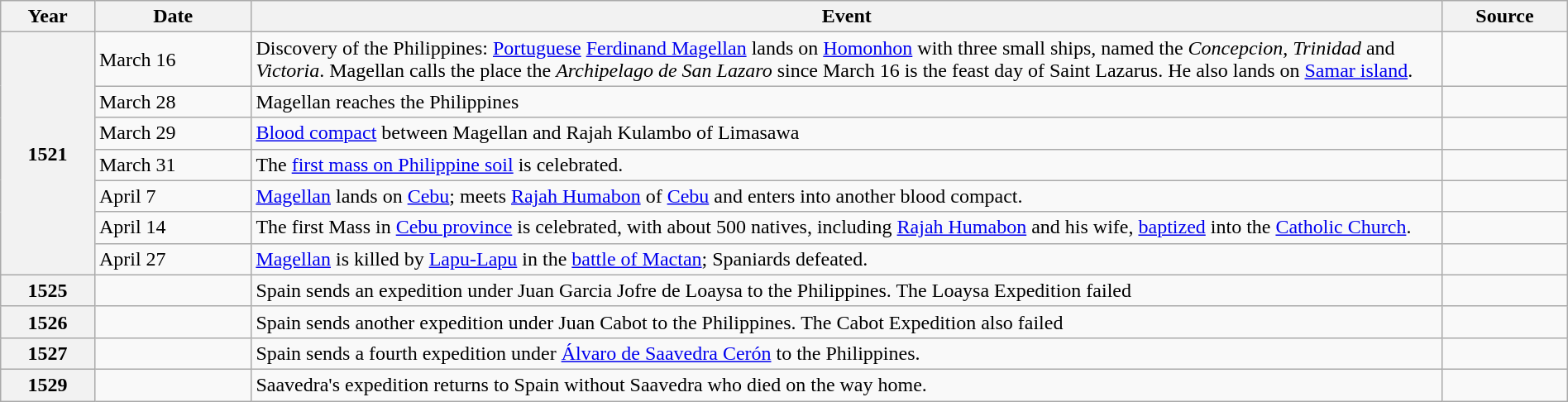<table class="wikitable toptextcells" style="width:100%;">
<tr>
<th scope="col" style="width:6%;">Year</th>
<th scope="col" style="width:10%;">Date</th>
<th scope="col">Event</th>
<th scope="col" style="width:8%;">Source</th>
</tr>
<tr>
<th scope="row" rowspan="7">1521</th>
<td>March 16</td>
<td>Discovery of the Philippines: <a href='#'>Portuguese</a> <a href='#'>Ferdinand Magellan</a> lands on <a href='#'>Homonhon</a> with three small ships, named the <em>Concepcion</em>, <em>Trinidad</em> and <em>Victoria</em>. Magellan calls the place the <em>Archipelago de San Lazaro</em> since March 16 is the feast day of Saint Lazarus. He also lands on <a href='#'>Samar island</a>.</td>
<td><br></td>
</tr>
<tr>
<td>March 28</td>
<td>Magellan reaches the Philippines</td>
<td></td>
</tr>
<tr>
<td>March 29</td>
<td><a href='#'>Blood compact</a> between Magellan and Rajah Kulambo of Limasawa</td>
<td></td>
</tr>
<tr>
<td>March 31</td>
<td>The <a href='#'>first mass on Philippine soil</a> is celebrated.</td>
<td></td>
</tr>
<tr>
<td>April 7</td>
<td><a href='#'>Magellan</a> lands on <a href='#'>Cebu</a>; meets <a href='#'>Rajah Humabon</a> of <a href='#'>Cebu</a> and enters into another blood compact.</td>
<td></td>
</tr>
<tr>
<td>April 14</td>
<td>The first Mass in <a href='#'>Cebu province</a> is celebrated, with about 500 natives, including <a href='#'>Rajah Humabon</a> and his wife, <a href='#'>baptized</a> into the <a href='#'>Catholic Church</a>.</td>
<td></td>
</tr>
<tr>
<td>April 27</td>
<td><a href='#'>Magellan</a> is killed by <a href='#'>Lapu-Lapu</a> in the <a href='#'>battle of Mactan</a>; Spaniards defeated.</td>
<td></td>
</tr>
<tr>
<th scope="row">1525</th>
<td></td>
<td>Spain sends an expedition under Juan Garcia Jofre de Loaysa to the Philippines. The Loaysa Expedition failed</td>
<td></td>
</tr>
<tr>
<th scope="row">1526</th>
<td></td>
<td>Spain sends another expedition under Juan Cabot to the Philippines. The Cabot Expedition also failed</td>
<td></td>
</tr>
<tr>
<th scope="row">1527</th>
<td></td>
<td>Spain sends a fourth expedition under <a href='#'>Álvaro de Saavedra Cerón</a> to the Philippines.</td>
<td></td>
</tr>
<tr>
<th scope="row">1529</th>
<td></td>
<td>Saavedra's expedition returns to Spain without Saavedra who died on the way home.</td>
<td></td>
</tr>
</table>
